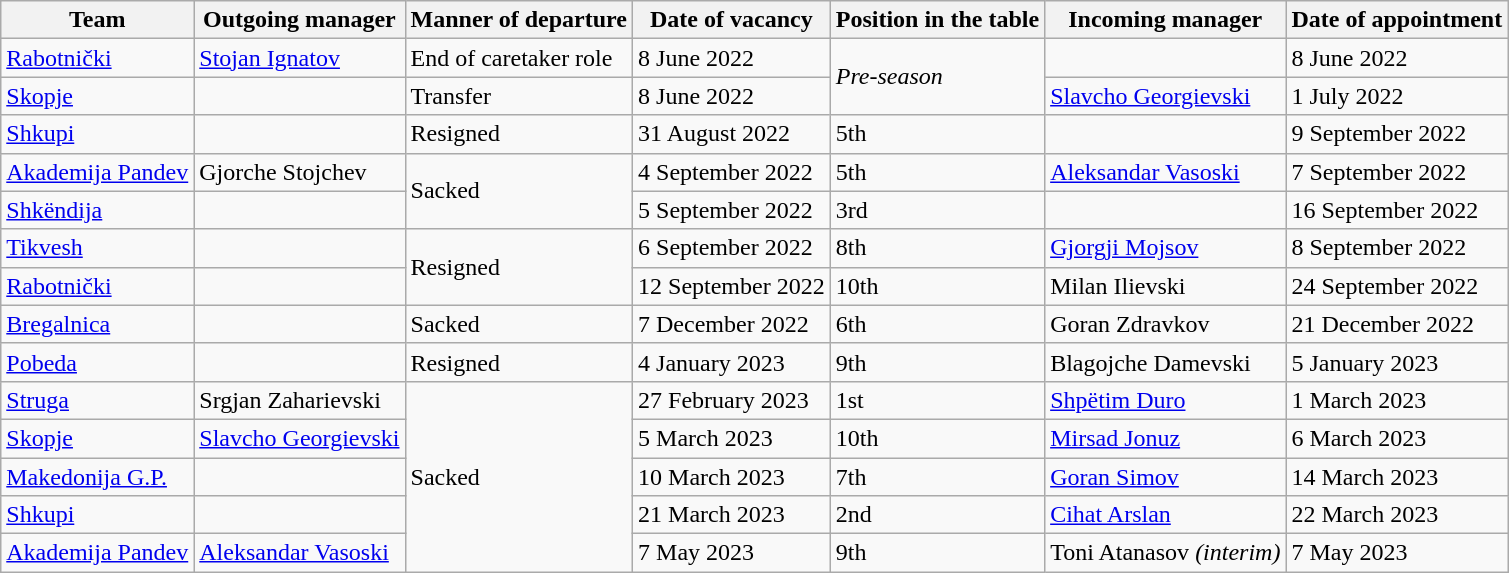<table class="wikitable">
<tr>
<th>Team</th>
<th>Outgoing manager</th>
<th>Manner of departure</th>
<th>Date of vacancy</th>
<th>Position in the table</th>
<th>Incoming manager</th>
<th>Date of appointment</th>
</tr>
<tr>
<td><a href='#'>Rabotnički</a></td>
<td> <a href='#'>Stojan Ignatov</a></td>
<td>End of caretaker role</td>
<td>8 June 2022</td>
<td rowspan="2"><em>Pre-season</em></td>
<td> </td>
<td>8 June 2022</td>
</tr>
<tr>
<td><a href='#'>Skopje</a></td>
<td> </td>
<td>Transfer</td>
<td>8 June 2022</td>
<td> <a href='#'>Slavcho Georgievski</a></td>
<td>1 July 2022</td>
</tr>
<tr>
<td><a href='#'>Shkupi</a></td>
<td> </td>
<td>Resigned</td>
<td>31 August 2022</td>
<td>5th</td>
<td> </td>
<td>9 September 2022</td>
</tr>
<tr>
<td><a href='#'>Akademija Pandev</a></td>
<td> Gjorche Stojchev</td>
<td rowspan="2">Sacked</td>
<td>4 September 2022</td>
<td>5th</td>
<td> <a href='#'>Aleksandar Vasoski</a></td>
<td>7 September 2022</td>
</tr>
<tr>
<td><a href='#'>Shkëndija</a></td>
<td> </td>
<td>5 September 2022</td>
<td>3rd</td>
<td> </td>
<td>16 September 2022</td>
</tr>
<tr>
<td><a href='#'>Tikvesh</a></td>
<td> </td>
<td rowspan="2">Resigned</td>
<td>6 September 2022</td>
<td>8th</td>
<td> <a href='#'>Gjorgji Mojsov</a></td>
<td>8 September 2022</td>
</tr>
<tr>
<td><a href='#'>Rabotnički</a></td>
<td> </td>
<td>12 September 2022</td>
<td>10th</td>
<td> Milan Ilievski</td>
<td>24 September 2022</td>
</tr>
<tr>
<td><a href='#'>Bregalnica</a></td>
<td> </td>
<td>Sacked</td>
<td>7 December 2022</td>
<td>6th</td>
<td> Goran Zdravkov</td>
<td>21 December 2022</td>
</tr>
<tr>
<td><a href='#'>Pobeda</a></td>
<td> </td>
<td>Resigned</td>
<td>4 January 2023</td>
<td>9th</td>
<td> Blagojche Damevski</td>
<td>5 January 2023</td>
</tr>
<tr>
<td><a href='#'>Struga</a></td>
<td> Srgjan Zaharievski</td>
<td rowspan="5">Sacked</td>
<td>27 February 2023</td>
<td>1st</td>
<td> <a href='#'>Shpëtim Duro</a></td>
<td>1 March 2023</td>
</tr>
<tr>
<td><a href='#'>Skopje</a></td>
<td> <a href='#'>Slavcho Georgievski</a></td>
<td>5 March 2023</td>
<td>10th</td>
<td> <a href='#'>Mirsad Jonuz</a></td>
<td>6 March 2023</td>
</tr>
<tr>
<td><a href='#'>Makedonija G.P.</a></td>
<td> </td>
<td>10 March 2023</td>
<td>7th</td>
<td> <a href='#'>Goran Simov</a></td>
<td>14 March 2023</td>
</tr>
<tr>
<td><a href='#'>Shkupi</a></td>
<td> </td>
<td>21 March 2023</td>
<td>2nd</td>
<td> <a href='#'>Cihat Arslan</a></td>
<td>22 March 2023</td>
</tr>
<tr>
<td><a href='#'>Akademija Pandev</a></td>
<td> <a href='#'>Aleksandar Vasoski</a></td>
<td>7 May 2023</td>
<td>9th</td>
<td> Toni Atanasov <em>(interim)</em></td>
<td>7 May 2023</td>
</tr>
</table>
